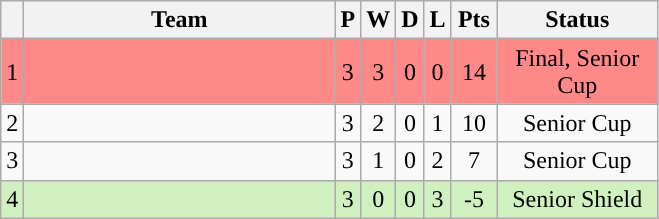<table class="wikitable" style="text-align:center;">
<tr>
<th></th>
<th width="200px">Team</th>
<th>P</th>
<th>W</th>
<th>D</th>
<th>L</th>
<th width="23px">Pts</th>
<th width="100px">Status</th>
</tr>
<tr bgcolor="#FF8888">
<td>1</td>
<td></td>
<td>3</td>
<td>3</td>
<td>0</td>
<td>0</td>
<td>14</td>
<td>Final, Senior Cup</td>
</tr>
<tr>
<td>2</td>
<td></td>
<td>3</td>
<td>2</td>
<td>0</td>
<td>1</td>
<td>10</td>
<td>Senior Cup</td>
</tr>
<tr>
<td>3</td>
<td></td>
<td>3</td>
<td>1</td>
<td>0</td>
<td>2</td>
<td>7</td>
<td>Senior Cup</td>
</tr>
<tr bgcolor="#D0F0C0">
<td>4</td>
<td></td>
<td>3</td>
<td>0</td>
<td>0</td>
<td>3</td>
<td>-5</td>
<td>Senior Shield</td>
</tr>
</table>
